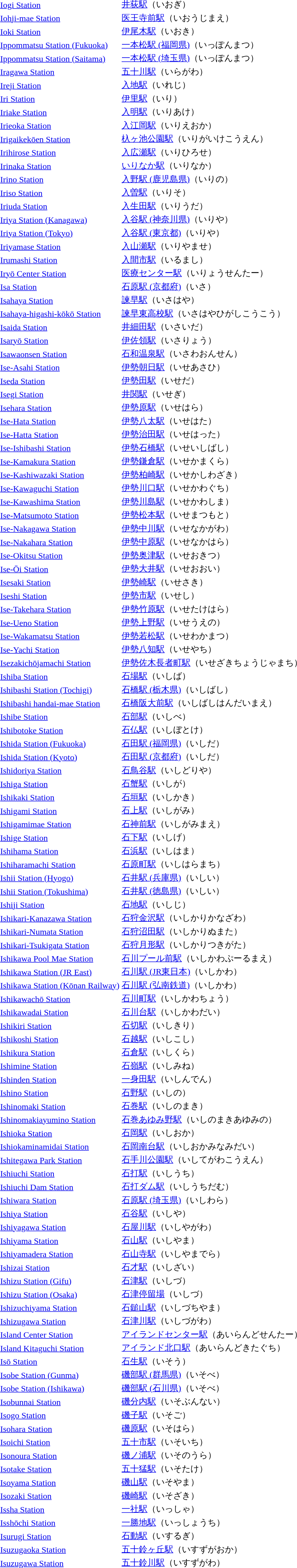<table>
<tr>
<td><a href='#'>Iogi Station</a></td>
<td><a href='#'>井荻駅</a>（いおぎ）</td>
</tr>
<tr>
<td><a href='#'>Iohji-mae Station</a></td>
<td><a href='#'>医王寺前駅</a>（いおうじまえ）</td>
</tr>
<tr>
<td><a href='#'>Ioki Station</a></td>
<td><a href='#'>伊尾木駅</a>（いおき）</td>
</tr>
<tr>
<td><a href='#'>Ippommatsu Station (Fukuoka)</a></td>
<td><a href='#'>一本松駅 (福岡県)</a>（いっぽんまつ）</td>
</tr>
<tr>
<td><a href='#'>Ippommatsu Station (Saitama)</a></td>
<td><a href='#'>一本松駅 (埼玉県)</a>（いっぽんまつ）</td>
</tr>
<tr>
<td><a href='#'>Iragawa Station</a></td>
<td><a href='#'>五十川駅</a>（いらがわ）</td>
</tr>
<tr>
<td><a href='#'>Ireji Station</a></td>
<td><a href='#'>入地駅</a>（いれじ）</td>
</tr>
<tr>
<td><a href='#'>Iri Station</a></td>
<td><a href='#'>伊里駅</a>（いり）</td>
</tr>
<tr>
<td><a href='#'>Iriake Station</a></td>
<td><a href='#'>入明駅</a>（いりあけ）</td>
</tr>
<tr>
<td><a href='#'>Irieoka Station</a></td>
<td><a href='#'>入江岡駅</a>（いりえおか）</td>
</tr>
<tr>
<td><a href='#'>Irigaikekōen Station</a></td>
<td><a href='#'>杁ヶ池公園駅</a>（いりがいけこうえん）</td>
</tr>
<tr>
<td><a href='#'>Irihirose Station</a></td>
<td><a href='#'>入広瀬駅</a>（いりひろせ）</td>
</tr>
<tr>
<td><a href='#'>Irinaka Station</a></td>
<td><a href='#'>いりなか駅</a>（いりなか）</td>
</tr>
<tr>
<td><a href='#'>Irino Station</a></td>
<td><a href='#'>入野駅 (鹿児島県)</a>（いりの）</td>
</tr>
<tr>
<td><a href='#'>Iriso Station</a></td>
<td><a href='#'>入曽駅</a>（いりそ）</td>
</tr>
<tr>
<td><a href='#'>Iriuda Station</a></td>
<td><a href='#'>入生田駅</a>（いりうだ）</td>
</tr>
<tr>
<td><a href='#'>Iriya Station (Kanagawa)</a></td>
<td><a href='#'>入谷駅 (神奈川県)</a>（いりや）</td>
</tr>
<tr>
<td><a href='#'>Iriya Station (Tokyo)</a></td>
<td><a href='#'>入谷駅 (東京都)</a>（いりや）</td>
</tr>
<tr>
<td><a href='#'>Iriyamase Station</a></td>
<td><a href='#'>入山瀬駅</a>（いりやませ）</td>
</tr>
<tr>
<td><a href='#'>Irumashi Station</a></td>
<td><a href='#'>入間市駅</a>（いるまし）</td>
</tr>
<tr>
<td><a href='#'>Iryō Center Station</a></td>
<td><a href='#'>医療センター駅</a>（いりょうせんたー）</td>
</tr>
<tr>
<td><a href='#'>Isa Station</a></td>
<td><a href='#'>石原駅 (京都府)</a>（いさ）</td>
</tr>
<tr>
<td><a href='#'>Isahaya Station</a></td>
<td><a href='#'>諫早駅</a>（いさはや）</td>
</tr>
<tr>
<td><a href='#'>Isahaya-higashi-kōkō Station</a></td>
<td><a href='#'>諫早東高校駅</a>（いさはやひがしこうこう）</td>
</tr>
<tr>
<td><a href='#'>Isaida Station</a></td>
<td><a href='#'>井細田駅</a>（いさいだ）</td>
</tr>
<tr>
<td><a href='#'>Isaryō Station</a></td>
<td><a href='#'>伊佐領駅</a>（いさりょう）</td>
</tr>
<tr>
<td><a href='#'>Isawaonsen Station</a></td>
<td><a href='#'>石和温泉駅</a>（いさわおんせん）</td>
</tr>
<tr>
<td><a href='#'>Ise-Asahi Station</a></td>
<td><a href='#'>伊勢朝日駅</a>（いせあさひ）</td>
</tr>
<tr>
<td><a href='#'>Iseda Station</a></td>
<td><a href='#'>伊勢田駅</a>（いせだ）</td>
</tr>
<tr>
<td><a href='#'>Isegi Station</a></td>
<td><a href='#'>井関駅</a>（いせぎ）</td>
</tr>
<tr>
<td><a href='#'>Isehara Station</a></td>
<td><a href='#'>伊勢原駅</a>（いせはら）</td>
</tr>
<tr>
<td><a href='#'>Ise-Hata Station</a></td>
<td><a href='#'>伊勢八太駅</a>（いせはた）</td>
</tr>
<tr>
<td><a href='#'>Ise-Hatta Station</a></td>
<td><a href='#'>伊勢治田駅</a>（いせはった）</td>
</tr>
<tr>
<td><a href='#'>Ise-Ishibashi Station</a></td>
<td><a href='#'>伊勢石橋駅</a>（いせいしばし）</td>
</tr>
<tr>
<td><a href='#'>Ise-Kamakura Station</a></td>
<td><a href='#'>伊勢鎌倉駅</a>（いせかまくら）</td>
</tr>
<tr>
<td><a href='#'>Ise-Kashiwazaki Station</a></td>
<td><a href='#'>伊勢柏崎駅</a>（いせかしわざき）</td>
</tr>
<tr>
<td><a href='#'>Ise-Kawaguchi Station</a></td>
<td><a href='#'>伊勢川口駅</a>（いせかわぐち）</td>
</tr>
<tr>
<td><a href='#'>Ise-Kawashima Station</a></td>
<td><a href='#'>伊勢川島駅</a>（いせかわしま）</td>
</tr>
<tr>
<td><a href='#'>Ise-Matsumoto Station</a></td>
<td><a href='#'>伊勢松本駅</a>（いせまつもと）</td>
</tr>
<tr>
<td><a href='#'>Ise-Nakagawa Station</a></td>
<td><a href='#'>伊勢中川駅</a>（いせなかがわ）</td>
</tr>
<tr>
<td><a href='#'>Ise-Nakahara Station</a></td>
<td><a href='#'>伊勢中原駅</a>（いせなかはら）</td>
</tr>
<tr>
<td><a href='#'>Ise-Okitsu Station</a></td>
<td><a href='#'>伊勢奥津駅</a>（いせおきつ）</td>
</tr>
<tr>
<td><a href='#'>Ise-Ōi Station</a></td>
<td><a href='#'>伊勢大井駅</a>（いせおおい）</td>
</tr>
<tr>
<td><a href='#'>Isesaki Station</a></td>
<td><a href='#'>伊勢崎駅</a>（いせさき）</td>
</tr>
<tr>
<td><a href='#'>Iseshi Station</a></td>
<td><a href='#'>伊勢市駅</a>（いせし）</td>
</tr>
<tr>
<td><a href='#'>Ise-Takehara Station</a></td>
<td><a href='#'>伊勢竹原駅</a>（いせたけはら）</td>
</tr>
<tr>
<td><a href='#'>Ise-Ueno Station</a></td>
<td><a href='#'>伊勢上野駅</a>（いせうえの）</td>
</tr>
<tr>
<td><a href='#'>Ise-Wakamatsu Station</a></td>
<td><a href='#'>伊勢若松駅</a>（いせわかまつ）</td>
</tr>
<tr>
<td><a href='#'>Ise-Yachi Station</a></td>
<td><a href='#'>伊勢八知駅</a>（いせやち）</td>
</tr>
<tr>
<td><a href='#'>Isezakichōjamachi Station</a></td>
<td><a href='#'>伊勢佐木長者町駅</a>（いせざきちょうじゃまち）</td>
</tr>
<tr>
<td><a href='#'>Ishiba Station</a></td>
<td><a href='#'>石場駅</a>（いしば）</td>
</tr>
<tr>
<td><a href='#'>Ishibashi Station (Tochigi)</a></td>
<td><a href='#'>石橋駅 (栃木県)</a>（いしばし）</td>
</tr>
<tr>
<td><a href='#'>Ishibashi handai-mae Station</a></td>
<td><a href='#'>石橋阪大前駅</a>（いしばしはんだいまえ）</td>
</tr>
<tr>
<td><a href='#'>Ishibe Station</a></td>
<td><a href='#'>石部駅</a>（いしべ）</td>
</tr>
<tr>
<td><a href='#'>Ishibotoke Station</a></td>
<td><a href='#'>石仏駅</a>（いしぼとけ）</td>
</tr>
<tr>
<td><a href='#'>Ishida Station (Fukuoka)</a></td>
<td><a href='#'>石田駅 (福岡県)</a>（いしだ）</td>
</tr>
<tr>
<td><a href='#'>Ishida Station (Kyoto)</a></td>
<td><a href='#'>石田駅 (京都府)</a>（いしだ）</td>
</tr>
<tr>
<td><a href='#'>Ishidoriya Station</a></td>
<td><a href='#'>石鳥谷駅</a>（いしどりや）</td>
</tr>
<tr>
<td><a href='#'>Ishiga Station</a></td>
<td><a href='#'>石蟹駅</a>（いしが）</td>
</tr>
<tr>
<td><a href='#'>Ishikaki Station</a></td>
<td><a href='#'>石垣駅</a>（いしかき）</td>
</tr>
<tr>
<td><a href='#'>Ishigami Station</a></td>
<td><a href='#'>石上駅</a>（いしがみ）</td>
</tr>
<tr>
<td><a href='#'>Ishigamimae Station</a></td>
<td><a href='#'>石神前駅</a>（いしがみまえ）</td>
</tr>
<tr>
<td><a href='#'>Ishige Station</a></td>
<td><a href='#'>石下駅</a>（いしげ）</td>
</tr>
<tr>
<td><a href='#'>Ishihama Station</a></td>
<td><a href='#'>石浜駅</a>（いしはま）</td>
</tr>
<tr>
<td><a href='#'>Ishiharamachi Station</a></td>
<td><a href='#'>石原町駅</a>（いしはらまち）</td>
</tr>
<tr>
<td><a href='#'>Ishii Station (Hyogo)</a></td>
<td><a href='#'>石井駅 (兵庫県)</a>（いしい）</td>
</tr>
<tr>
<td><a href='#'>Ishii Station (Tokushima)</a></td>
<td><a href='#'>石井駅 (徳島県)</a>（いしい）</td>
</tr>
<tr>
<td><a href='#'>Ishiji Station</a></td>
<td><a href='#'>石地駅</a>（いしじ）</td>
</tr>
<tr>
<td><a href='#'>Ishikari-Kanazawa Station</a></td>
<td><a href='#'>石狩金沢駅</a>（いしかりかなざわ）</td>
</tr>
<tr>
<td><a href='#'>Ishikari-Numata Station</a></td>
<td><a href='#'>石狩沼田駅</a>（いしかりぬまた）</td>
</tr>
<tr>
<td><a href='#'>Ishikari-Tsukigata Station</a></td>
<td><a href='#'>石狩月形駅</a>（いしかりつきがた）</td>
</tr>
<tr>
<td><a href='#'>Ishikawa Pool Mae Station</a></td>
<td><a href='#'>石川プール前駅</a>（いしかわぷーるまえ）</td>
</tr>
<tr>
<td><a href='#'>Ishikawa Station (JR East)</a></td>
<td><a href='#'>石川駅 (JR東日本)</a>（いしかわ）</td>
</tr>
<tr>
<td><a href='#'>Ishikawa Station (Kōnan Railway)</a></td>
<td><a href='#'>石川駅 (弘南鉄道)</a>（いしかわ）</td>
</tr>
<tr>
<td><a href='#'>Ishikawachō Station</a></td>
<td><a href='#'>石川町駅</a>（いしかわちょう）</td>
</tr>
<tr>
<td><a href='#'>Ishikawadai Station</a></td>
<td><a href='#'>石川台駅</a>（いしかわだい）</td>
</tr>
<tr>
<td><a href='#'>Ishikiri Station</a></td>
<td><a href='#'>石切駅</a>（いしきり）</td>
</tr>
<tr>
<td><a href='#'>Ishikoshi Station</a></td>
<td><a href='#'>石越駅</a>（いしこし）</td>
</tr>
<tr>
<td><a href='#'>Ishikura Station</a></td>
<td><a href='#'>石倉駅</a>（いしくら）</td>
</tr>
<tr>
<td><a href='#'>Ishimine Station</a></td>
<td><a href='#'>石嶺駅</a>（いしみね）</td>
</tr>
<tr>
<td><a href='#'>Ishinden Station</a></td>
<td><a href='#'>一身田駅</a>（いしんでん）</td>
</tr>
<tr>
<td><a href='#'>Ishino Station</a></td>
<td><a href='#'>石野駅</a>（いしの）</td>
</tr>
<tr>
<td><a href='#'>Ishinomaki Station</a></td>
<td><a href='#'>石巻駅</a>（いしのまき）</td>
</tr>
<tr>
<td><a href='#'>Ishinomakiayumino Station</a></td>
<td><a href='#'>石巻あゆみ野駅</a>（いしのまきあゆみの）</td>
</tr>
<tr>
<td><a href='#'>Ishioka Station</a></td>
<td><a href='#'>石岡駅</a>（いしおか）</td>
</tr>
<tr>
<td><a href='#'>Ishiokaminamidai Station</a></td>
<td><a href='#'>石岡南台駅</a>（いしおかみなみだい）</td>
</tr>
<tr>
<td><a href='#'>Ishitegawa Park Station</a></td>
<td><a href='#'>石手川公園駅</a>（いしてがわこうえん）</td>
</tr>
<tr>
<td><a href='#'>Ishiuchi Station</a></td>
<td><a href='#'>石打駅</a>（いしうち）</td>
</tr>
<tr>
<td><a href='#'>Ishiuchi Dam Station</a></td>
<td><a href='#'>石打ダム駅</a>（いしうちだむ）</td>
</tr>
<tr>
<td><a href='#'>Ishiwara Station</a></td>
<td><a href='#'>石原駅 (埼玉県)</a>（いしわら）</td>
</tr>
<tr>
<td><a href='#'>Ishiya Station</a></td>
<td><a href='#'>石谷駅</a>（いしや）</td>
</tr>
<tr>
<td><a href='#'>Ishiyagawa Station</a></td>
<td><a href='#'>石屋川駅</a>（いしやがわ）</td>
</tr>
<tr>
<td><a href='#'>Ishiyama Station</a></td>
<td><a href='#'>石山駅</a>（いしやま）</td>
</tr>
<tr>
<td><a href='#'>Ishiyamadera Station</a></td>
<td><a href='#'>石山寺駅</a>（いしやまでら）</td>
</tr>
<tr>
<td><a href='#'>Ishizai Station</a></td>
<td><a href='#'>石才駅</a>（いしざい）</td>
</tr>
<tr>
<td><a href='#'>Ishizu Station (Gifu)</a></td>
<td><a href='#'>石津駅</a>（いしづ）</td>
</tr>
<tr>
<td><a href='#'>Ishizu Station (Osaka)</a></td>
<td><a href='#'>石津停留場</a>（いしづ）</td>
</tr>
<tr>
<td><a href='#'>Ishizuchiyama Station</a></td>
<td><a href='#'>石鎚山駅</a>（いしづちやま）</td>
</tr>
<tr>
<td><a href='#'>Ishizugawa Station</a></td>
<td><a href='#'>石津川駅</a>（いしづがわ）</td>
</tr>
<tr>
<td><a href='#'>Island Center Station</a></td>
<td><a href='#'>アイランドセンター駅</a>（あいらんどせんたー）</td>
</tr>
<tr>
<td><a href='#'>Island Kitaguchi Station</a></td>
<td><a href='#'>アイランド北口駅</a>（あいらんどきたぐち）</td>
</tr>
<tr>
<td><a href='#'>Isō Station</a></td>
<td><a href='#'>石生駅</a>（いそう）</td>
</tr>
<tr>
<td><a href='#'>Isobe Station (Gunma)</a></td>
<td><a href='#'>磯部駅 (群馬県)</a>（いそべ）</td>
</tr>
<tr>
<td><a href='#'>Isobe Station (Ishikawa)</a></td>
<td><a href='#'>磯部駅 (石川県)</a>（いそべ）</td>
</tr>
<tr>
<td><a href='#'>Isobunnai Station</a></td>
<td><a href='#'>磯分内駅</a>（いそぶんない）</td>
</tr>
<tr>
<td><a href='#'>Isogo Station</a></td>
<td><a href='#'>磯子駅</a>（いそご）</td>
</tr>
<tr>
<td><a href='#'>Isohara Station</a></td>
<td><a href='#'>磯原駅</a>（いそはら）</td>
</tr>
<tr>
<td><a href='#'>Isoichi Station</a></td>
<td><a href='#'>五十市駅</a>（いそいち）</td>
</tr>
<tr>
<td><a href='#'>Isonoura Station</a></td>
<td><a href='#'>磯ノ浦駅</a>（いそのうら）</td>
</tr>
<tr>
<td><a href='#'>Isotake Station</a></td>
<td><a href='#'>五十猛駅</a>（いそたけ）</td>
</tr>
<tr>
<td><a href='#'>Isoyama Station</a></td>
<td><a href='#'>磯山駅</a>（いそやま）</td>
</tr>
<tr>
<td><a href='#'>Isozaki Station</a></td>
<td><a href='#'>磯崎駅</a>（いそざき）</td>
</tr>
<tr>
<td><a href='#'>Issha Station</a></td>
<td><a href='#'>一社駅</a>（いっしゃ）</td>
</tr>
<tr>
<td><a href='#'>Isshōchi Station</a></td>
<td><a href='#'>一勝地駅</a>（いっしょうち）</td>
</tr>
<tr>
<td><a href='#'>Isurugi Station</a></td>
<td><a href='#'>石動駅</a>（いするぎ）</td>
</tr>
<tr>
<td><a href='#'>Isuzugaoka Station</a></td>
<td><a href='#'>五十鈴ヶ丘駅</a>（いすずがおか）</td>
</tr>
<tr>
<td><a href='#'>Isuzugawa Station</a></td>
<td><a href='#'>五十鈴川駅</a>（いすずがわ）</td>
</tr>
</table>
